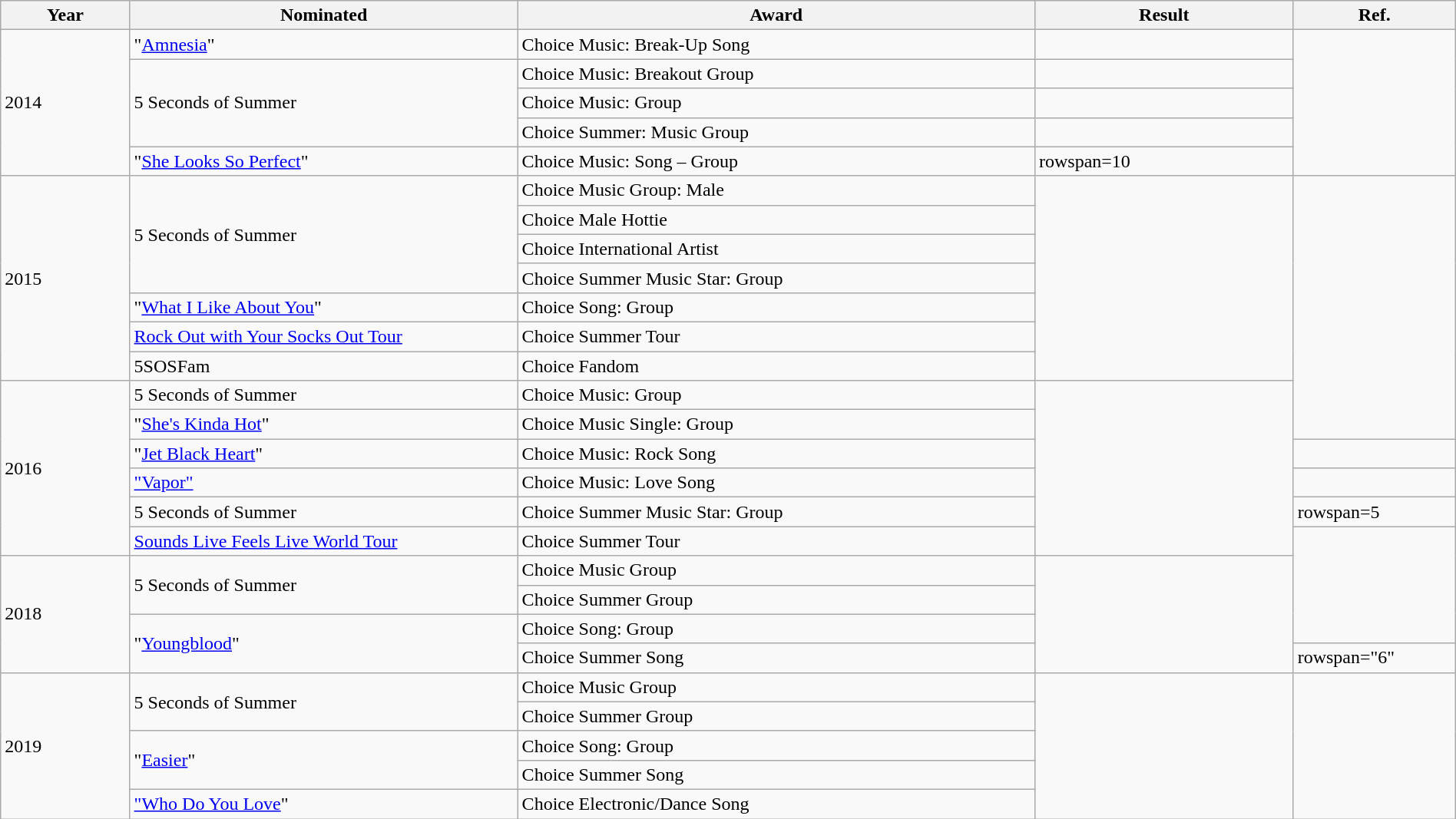<table class="wikitable" style="width:100%;">
<tr>
<th width=5%>Year</th>
<th style="width:15%;">Nominated</th>
<th style="width:20%;">Award</th>
<th style="width:10%;">Result</th>
<th style="width:5%;">Ref.</th>
</tr>
<tr>
<td rowspan="5">2014</td>
<td>"<a href='#'>Amnesia</a>"</td>
<td>Choice Music: Break-Up Song</td>
<td></td>
<td rowspan="5"></td>
</tr>
<tr>
<td rowspan="3">5 Seconds of Summer</td>
<td>Choice Music: Breakout Group</td>
<td></td>
</tr>
<tr>
<td>Choice Music: Group</td>
<td></td>
</tr>
<tr>
<td>Choice Summer: Music Group</td>
<td></td>
</tr>
<tr>
<td>"<a href='#'>She Looks So Perfect</a>"</td>
<td>Choice Music: Song – Group</td>
<td>rowspan=10 </td>
</tr>
<tr>
<td rowspan="7">2015</td>
<td rowspan="4">5 Seconds of Summer</td>
<td>Choice Music Group: Male</td>
<td rowspan="7"></td>
</tr>
<tr>
<td>Choice Male Hottie</td>
</tr>
<tr>
<td>Choice International Artist</td>
</tr>
<tr>
<td>Choice Summer Music Star: Group</td>
</tr>
<tr>
<td>"<a href='#'>What I Like About You</a>"</td>
<td>Choice Song: Group</td>
</tr>
<tr>
<td><a href='#'>Rock Out with Your Socks Out Tour</a></td>
<td>Choice Summer Tour</td>
</tr>
<tr>
<td>5SOSFam</td>
<td>Choice Fandom</td>
</tr>
<tr>
<td rowspan="6">2016</td>
<td>5 Seconds of Summer</td>
<td>Choice Music: Group</td>
<td rowspan="6"></td>
</tr>
<tr>
<td>"<a href='#'>She's Kinda Hot</a>"</td>
<td>Choice Music Single: Group</td>
</tr>
<tr>
<td>"<a href='#'>Jet Black Heart</a>"</td>
<td>Choice Music: Rock Song</td>
<td></td>
</tr>
<tr>
<td><a href='#'>"Vapor"</a></td>
<td>Choice Music: Love Song</td>
<td></td>
</tr>
<tr>
<td>5 Seconds of Summer</td>
<td>Choice Summer Music Star: Group</td>
<td>rowspan=5 </td>
</tr>
<tr>
<td><a href='#'>Sounds Live Feels Live World Tour</a></td>
<td>Choice Summer Tour</td>
</tr>
<tr>
<td rowspan="4">2018</td>
<td rowspan="2">5 Seconds of Summer</td>
<td>Choice Music Group</td>
<td rowspan="4"></td>
</tr>
<tr>
<td>Choice Summer Group</td>
</tr>
<tr>
<td rowspan="2">"<a href='#'>Youngblood</a>"</td>
<td>Choice Song: Group</td>
</tr>
<tr>
<td>Choice Summer Song</td>
<td>rowspan="6" </td>
</tr>
<tr>
<td rowspan="5">2019</td>
<td rowspan="2">5 Seconds of Summer</td>
<td>Choice Music Group</td>
<td rowspan="5"></td>
</tr>
<tr>
<td>Choice Summer Group</td>
</tr>
<tr>
<td rowspan="2">"<a href='#'>Easier</a>"</td>
<td>Choice Song: Group</td>
</tr>
<tr>
<td>Choice Summer Song</td>
</tr>
<tr>
<td rowspan="1"><a href='#'>"Who Do You Love</a>"</td>
<td>Choice Electronic/Dance Song</td>
</tr>
</table>
